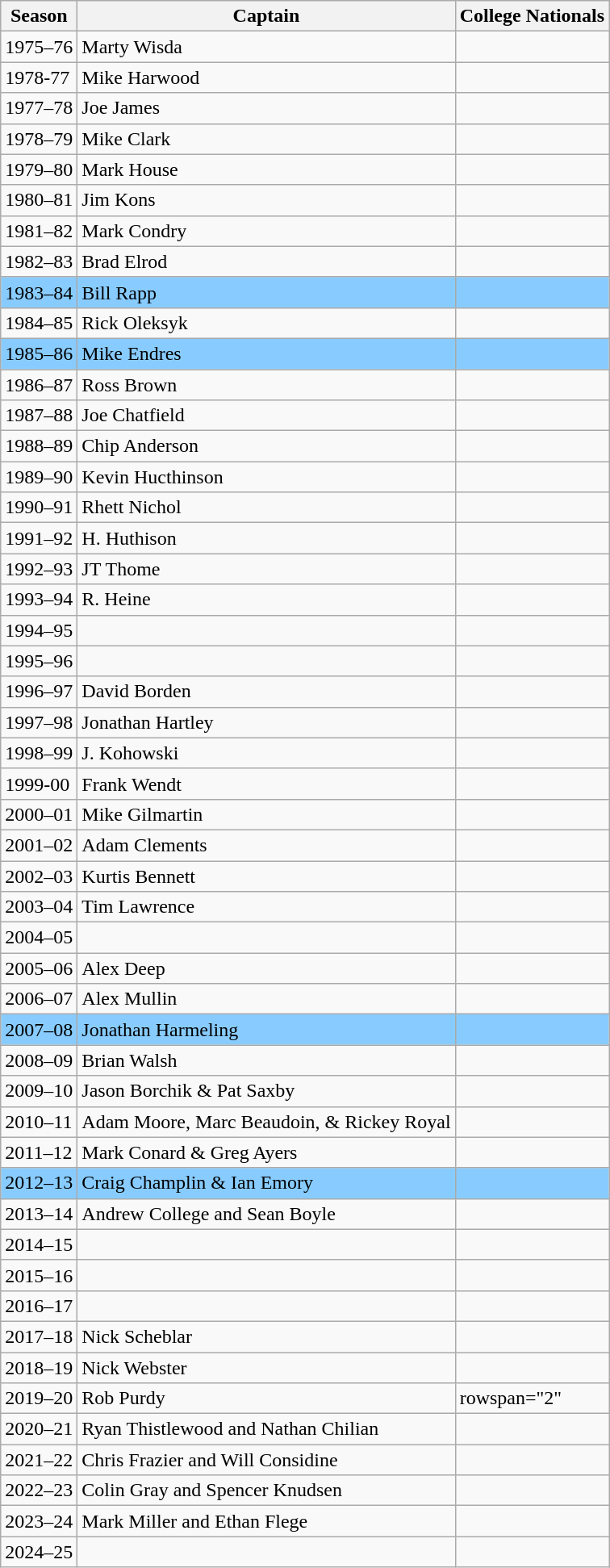<table class="wikitable sortable">
<tr>
<th>Season</th>
<th>Captain</th>
<th>College Nationals</th>
</tr>
<tr>
<td>1975–76</td>
<td>Marty Wisda</td>
<td></td>
</tr>
<tr>
<td>1978-77</td>
<td>Mike Harwood</td>
<td></td>
</tr>
<tr>
<td>1977–78</td>
<td>Joe James</td>
<td></td>
</tr>
<tr>
<td>1978–79</td>
<td>Mike Clark</td>
<td></td>
</tr>
<tr>
<td>1979–80</td>
<td>Mark House</td>
<td></td>
</tr>
<tr>
<td>1980–81</td>
<td>Jim Kons</td>
<td></td>
</tr>
<tr>
<td>1981–82</td>
<td>Mark Condry</td>
<td></td>
</tr>
<tr>
<td>1982–83</td>
<td>Brad Elrod</td>
<td></td>
</tr>
<tr bgcolor=#8CF>
<td>1983–84</td>
<td>Bill Rapp</td>
<td></td>
</tr>
<tr>
<td>1984–85</td>
<td>Rick Oleksyk</td>
<td></td>
</tr>
<tr bgcolor=#8CF>
<td>1985–86</td>
<td>Mike Endres</td>
<td></td>
</tr>
<tr>
<td>1986–87</td>
<td>Ross Brown</td>
<td></td>
</tr>
<tr>
<td>1987–88</td>
<td>Joe Chatfield</td>
<td></td>
</tr>
<tr>
<td>1988–89</td>
<td>Chip Anderson</td>
<td></td>
</tr>
<tr>
<td>1989–90</td>
<td>Kevin Hucthinson</td>
<td></td>
</tr>
<tr>
<td>1990–91</td>
<td>Rhett Nichol</td>
<td></td>
</tr>
<tr>
<td>1991–92</td>
<td>H. Huthison</td>
<td></td>
</tr>
<tr>
<td>1992–93</td>
<td>JT Thome</td>
<td></td>
</tr>
<tr>
<td>1993–94</td>
<td>R. Heine</td>
<td></td>
</tr>
<tr>
<td>1994–95</td>
<td></td>
<td></td>
</tr>
<tr>
<td>1995–96</td>
<td></td>
<td></td>
</tr>
<tr>
<td>1996–97</td>
<td>David Borden</td>
<td></td>
</tr>
<tr>
<td>1997–98</td>
<td>Jonathan Hartley</td>
<td></td>
</tr>
<tr>
<td>1998–99</td>
<td>J. Kohowski</td>
<td></td>
</tr>
<tr>
<td>1999-00</td>
<td>Frank Wendt</td>
<td></td>
</tr>
<tr>
<td>2000–01</td>
<td>Mike Gilmartin</td>
<td></td>
</tr>
<tr>
<td>2001–02</td>
<td>Adam Clements</td>
<td></td>
</tr>
<tr>
<td>2002–03</td>
<td>Kurtis Bennett</td>
<td></td>
</tr>
<tr>
<td>2003–04</td>
<td>Tim Lawrence</td>
<td></td>
</tr>
<tr>
<td>2004–05</td>
<td></td>
<td></td>
</tr>
<tr>
<td>2005–06</td>
<td>Alex Deep</td>
<td></td>
</tr>
<tr>
<td>2006–07</td>
<td>Alex Mullin</td>
<td></td>
</tr>
<tr bgcolor=#8CF>
<td>2007–08</td>
<td>Jonathan Harmeling</td>
<td></td>
</tr>
<tr>
<td>2008–09</td>
<td>Brian Walsh</td>
<td></td>
</tr>
<tr>
<td>2009–10</td>
<td>Jason Borchik & Pat Saxby</td>
<td></td>
</tr>
<tr>
<td>2010–11</td>
<td>Adam Moore, Marc Beaudoin, & Rickey Royal</td>
<td></td>
</tr>
<tr>
<td>2011–12</td>
<td>Mark Conard & Greg Ayers</td>
<td></td>
</tr>
<tr bgcolor=#8CF>
<td>2012–13</td>
<td>Craig Champlin & Ian Emory</td>
<td></td>
</tr>
<tr>
<td>2013–14</td>
<td>Andrew College and Sean Boyle</td>
<td></td>
</tr>
<tr>
<td>2014–15</td>
<td></td>
<td></td>
</tr>
<tr>
<td>2015–16</td>
<td></td>
<td></td>
</tr>
<tr>
<td>2016–17</td>
<td></td>
<td></td>
</tr>
<tr>
<td>2017–18</td>
<td>Nick Scheblar</td>
<td></td>
</tr>
<tr>
<td>2018–19</td>
<td>Nick Webster</td>
<td></td>
</tr>
<tr>
<td>2019–20</td>
<td>Rob Purdy</td>
<td>rowspan="2" </td>
</tr>
<tr>
<td>2020–21</td>
<td>Ryan Thistlewood and Nathan Chilian</td>
</tr>
<tr>
<td>2021–22</td>
<td>Chris Frazier and Will Considine</td>
<td></td>
</tr>
<tr>
<td>2022–23</td>
<td>Colin Gray and Spencer Knudsen</td>
<td></td>
</tr>
<tr>
<td>2023–24</td>
<td>Mark Miller and Ethan Flege</td>
<td></td>
</tr>
<tr>
<td>2024–25</td>
<td></td>
<td></td>
</tr>
</table>
